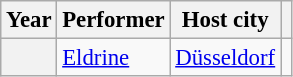<table class="wikitable plainrowheaders" style="font-size: 95%">
<tr>
<th>Year</th>
<th>Performer</th>
<th>Host city</th>
<th></th>
</tr>
<tr>
<th scope="row"></th>
<td><a href='#'>Eldrine</a></td>
<td> <a href='#'>Düsseldorf</a></td>
<td></td>
</tr>
</table>
